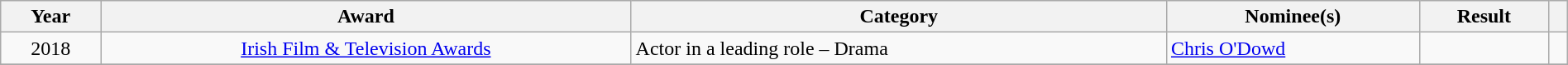<table class="wikitable sortable" style="width:100%">
<tr>
<th scope="col">Year</th>
<th scope="col">Award</th>
<th scope="col">Category</th>
<th scope="col">Nominee(s)</th>
<th scope="col">Result</th>
<th scope="col" class="unsortable"></th>
</tr>
<tr>
<td align="center">2018</td>
<td align="center"><a href='#'>Irish Film & Television Awards</a></td>
<td>Actor in a leading role – Drama</td>
<td><a href='#'>Chris O'Dowd</a></td>
<td></td>
<td align="center"></td>
</tr>
<tr>
</tr>
</table>
